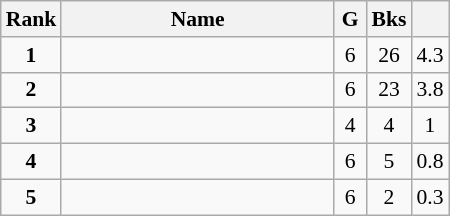<table class="wikitable" style="text-align:center; font-size:90%;">
<tr>
<th width=10px>Rank</th>
<th width=175px>Name</th>
<th width=15px>G</th>
<th width=10px>Bks</th>
<th width=10px></th>
</tr>
<tr>
<td><strong>1</strong></td>
<td align=left><strong></strong></td>
<td>6</td>
<td>26</td>
<td>4.3</td>
</tr>
<tr>
<td><strong>2</strong></td>
<td align=left></td>
<td>6</td>
<td>23</td>
<td>3.8</td>
</tr>
<tr>
<td><strong>3</strong></td>
<td align=left></td>
<td>4</td>
<td>4</td>
<td>1</td>
</tr>
<tr>
<td><strong>4</strong></td>
<td align=left></td>
<td>6</td>
<td>5</td>
<td>0.8</td>
</tr>
<tr>
<td><strong>5</strong></td>
<td align=left></td>
<td>6</td>
<td>2</td>
<td>0.3</td>
</tr>
</table>
